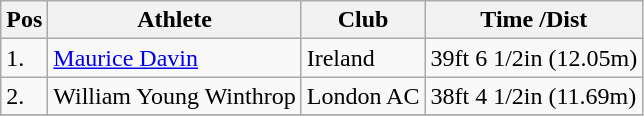<table class="wikitable">
<tr>
<th>Pos</th>
<th>Athlete</th>
<th>Club</th>
<th>Time /Dist</th>
</tr>
<tr>
<td>1.</td>
<td><a href='#'>Maurice Davin</a></td>
<td>Ireland</td>
<td>39ft 6 1/2in (12.05m)</td>
</tr>
<tr>
<td>2.</td>
<td>William Young Winthrop</td>
<td>London AC</td>
<td>38ft 4 1/2in (11.69m)</td>
</tr>
<tr>
</tr>
</table>
